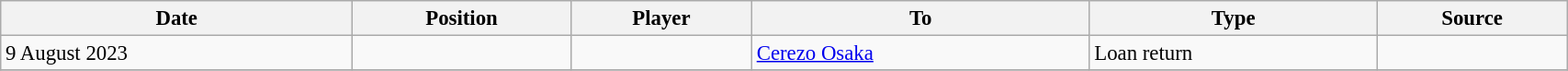<table class="wikitable sortable" style="width:90%; text-align:center; font-size:95%; text-align:left;">
<tr>
<th>Date</th>
<th>Position</th>
<th>Player</th>
<th>To</th>
<th>Type</th>
<th>Source</th>
</tr>
<tr>
<td>9 August 2023</td>
<td></td>
<td></td>
<td> <a href='#'>Cerezo Osaka</a></td>
<td>Loan return</td>
<td></td>
</tr>
<tr>
</tr>
</table>
